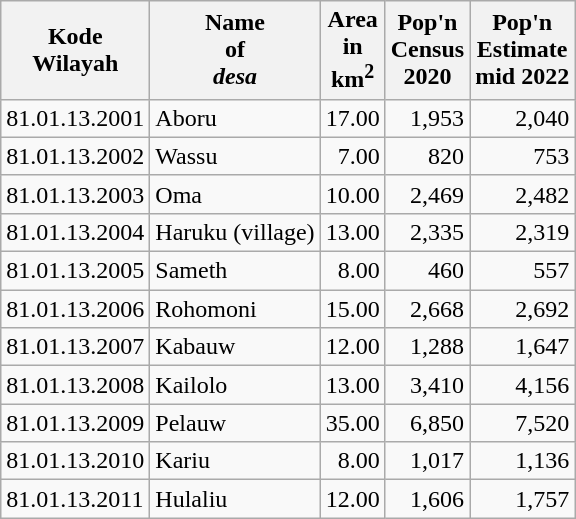<table class="sortable wikitable">
<tr>
<th>Kode <br>Wilayah</th>
<th>Name<br>of<br><em>desa</em></th>
<th>Area <br>in<br>km<sup>2</sup></th>
<th>Pop'n<br>Census<br>2020</th>
<th>Pop'n<br>Estimate<br>mid 2022</th>
</tr>
<tr>
<td>81.01.13.2001</td>
<td>Aboru</td>
<td align="right">17.00</td>
<td align="right">1,953</td>
<td align="right">2,040</td>
</tr>
<tr>
<td>81.01.13.2002</td>
<td>Wassu</td>
<td align="right">7.00</td>
<td align="right">820</td>
<td align="right">753</td>
</tr>
<tr>
<td>81.01.13.2003</td>
<td>Oma</td>
<td align="right">10.00</td>
<td align="right">2,469</td>
<td align="right">2,482</td>
</tr>
<tr>
<td>81.01.13.2004</td>
<td>Haruku (village)</td>
<td align="right">13.00</td>
<td align="right">2,335</td>
<td align="right">2,319</td>
</tr>
<tr>
<td>81.01.13.2005</td>
<td>Sameth</td>
<td align="right">8.00</td>
<td align="right">460</td>
<td align="right">557</td>
</tr>
<tr>
<td>81.01.13.2006</td>
<td>Rohomoni</td>
<td align="right">15.00</td>
<td align="right">2,668</td>
<td align="right">2,692</td>
</tr>
<tr>
<td>81.01.13.2007</td>
<td>Kabauw</td>
<td align="right">12.00</td>
<td align="right">1,288</td>
<td align="right">1,647</td>
</tr>
<tr>
<td>81.01.13.2008</td>
<td>Kailolo</td>
<td align="right">13.00</td>
<td align="right">3,410</td>
<td align="right">4,156</td>
</tr>
<tr>
<td>81.01.13.2009</td>
<td>Pelauw</td>
<td align="right">35.00</td>
<td align="right">6,850</td>
<td align="right">7,520</td>
</tr>
<tr>
<td>81.01.13.2010</td>
<td>Kariu</td>
<td align="right">8.00</td>
<td align="right">1,017</td>
<td align="right">1,136</td>
</tr>
<tr>
<td>81.01.13.2011</td>
<td>Hulaliu</td>
<td align="right">12.00</td>
<td align="right">1,606</td>
<td align="right">1,757</td>
</tr>
</table>
